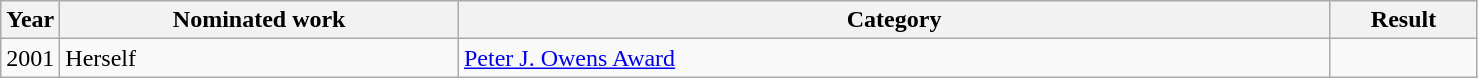<table class=wikitable>
<tr>
<th width=4%>Year</th>
<th width=27%>Nominated work</th>
<th width=59%>Category</th>
<th width=10%>Result</th>
</tr>
<tr>
<td>2001</td>
<td>Herself</td>
<td><a href='#'>Peter J. Owens Award</a></td>
<td></td>
</tr>
</table>
